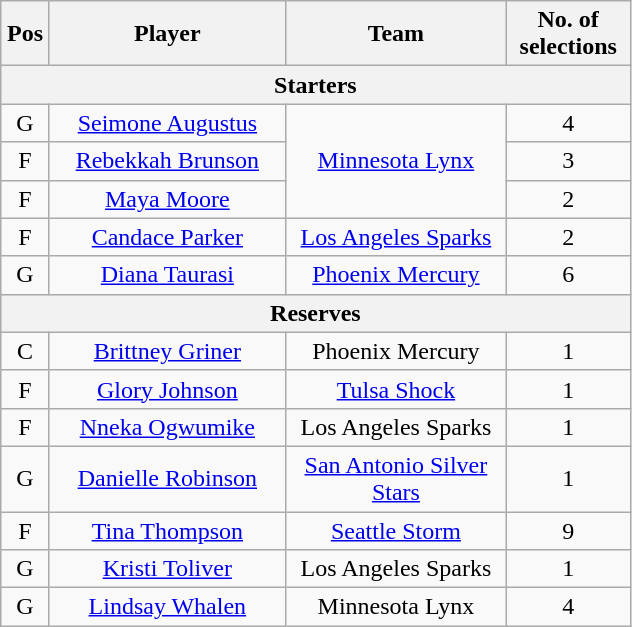<table class="wikitable sortable" style="text-align:center">
<tr>
<th scope="col" width="25px">Pos</th>
<th scope="col" width="150px">Player</th>
<th scope="col" width="140px">Team</th>
<th scope="col" width="75px">No. of selections</th>
</tr>
<tr>
<th scope="col" colspan=5>Starters</th>
</tr>
<tr>
<td>G</td>
<td><a href='#'>Seimone Augustus</a></td>
<td rowspan=3><a href='#'>Minnesota Lynx</a></td>
<td>4</td>
</tr>
<tr>
<td>F</td>
<td><a href='#'>Rebekkah Brunson</a></td>
<td>3</td>
</tr>
<tr>
<td>F</td>
<td><a href='#'>Maya Moore</a></td>
<td>2</td>
</tr>
<tr>
<td>F</td>
<td><a href='#'>Candace Parker</a></td>
<td><a href='#'>Los Angeles Sparks</a></td>
<td>2</td>
</tr>
<tr>
<td>G</td>
<td><a href='#'>Diana Taurasi</a></td>
<td><a href='#'>Phoenix Mercury</a></td>
<td>6</td>
</tr>
<tr>
<th scope="col" colspan=5>Reserves</th>
</tr>
<tr>
<td>C</td>
<td><a href='#'>Brittney Griner</a></td>
<td>Phoenix Mercury</td>
<td>1</td>
</tr>
<tr>
<td>F</td>
<td><a href='#'>Glory Johnson</a></td>
<td><a href='#'>Tulsa Shock</a></td>
<td>1</td>
</tr>
<tr>
<td>F</td>
<td><a href='#'>Nneka Ogwumike</a></td>
<td>Los Angeles Sparks</td>
<td>1</td>
</tr>
<tr>
<td>G</td>
<td><a href='#'>Danielle Robinson</a></td>
<td><a href='#'>San Antonio Silver Stars</a></td>
<td>1</td>
</tr>
<tr>
<td>F</td>
<td><a href='#'>Tina Thompson</a></td>
<td><a href='#'>Seattle Storm</a></td>
<td>9</td>
</tr>
<tr>
<td>G</td>
<td><a href='#'>Kristi Toliver</a></td>
<td>Los Angeles Sparks</td>
<td>1</td>
</tr>
<tr>
<td>G</td>
<td><a href='#'>Lindsay Whalen</a></td>
<td>Minnesota Lynx</td>
<td>4</td>
</tr>
</table>
